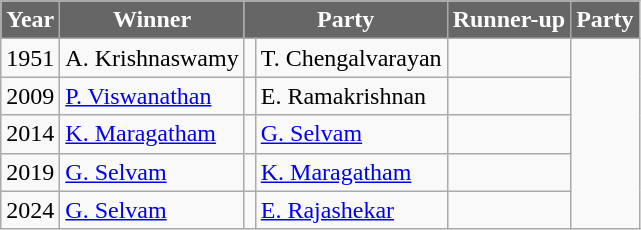<table class="wikitable sortable">
<tr>
<th style="background-color:#666666; color:white">Year</th>
<th style="background-color:#666666; color:white">Winner</th>
<th style="background-color:#666666; color:white;" colspan="2">Party</th>
<th style="background-color:#666666; color:white">Runner-up</th>
<th style="background-color:#666666; color:white;" colspan="2">Party</th>
</tr>
<tr --->
<td>1951</td>
<td>A. Krishnaswamy</td>
<td></td>
<td>T. Chengalvarayan</td>
<td></td>
</tr>
<tr --->
<td>2009</td>
<td><a href='#'>P. Viswanathan</a></td>
<td></td>
<td>E. Ramakrishnan</td>
<td></td>
</tr>
<tr --->
<td>2014</td>
<td><a href='#'>K. Maragatham</a></td>
<td></td>
<td><a href='#'>G. Selvam</a></td>
<td></td>
</tr>
<tr --->
<td>2019</td>
<td><a href='#'>G. Selvam</a></td>
<td></td>
<td><a href='#'>K. Maragatham</a></td>
<td></td>
</tr>
<tr>
<td>2024</td>
<td><a href='#'>G. Selvam</a></td>
<td></td>
<td><a href='#'>E. Rajashekar</a></td>
<td></td>
</tr>
</table>
